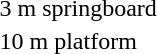<table>
<tr>
<td>3 m springboard<br></td>
<td></td>
<td></td>
<td></td>
</tr>
<tr>
<td>10 m platform<br></td>
<td></td>
<td></td>
<td></td>
</tr>
</table>
